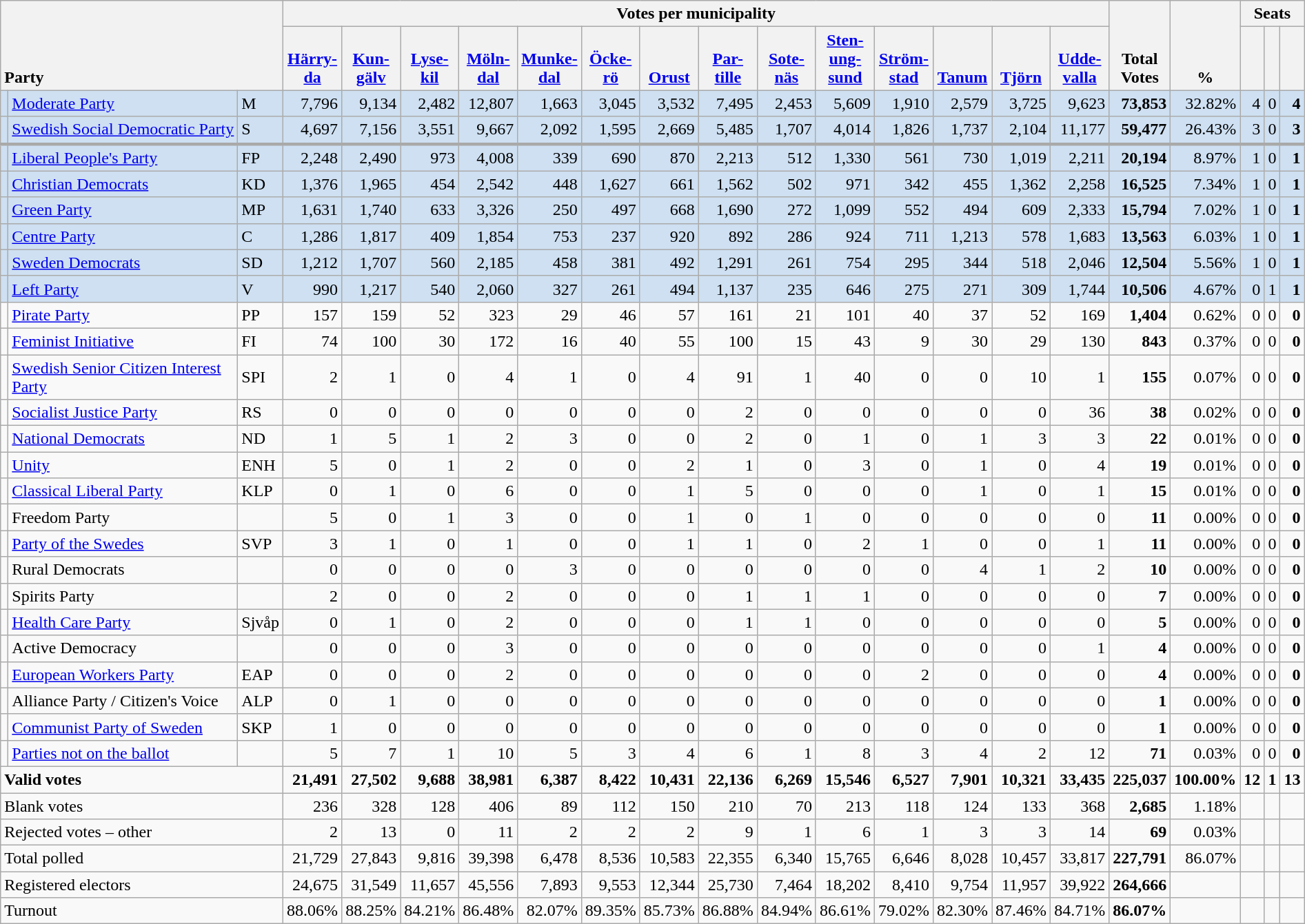<table class="wikitable" border="1" style="text-align:right;">
<tr>
<th style="text-align:left;" valign=bottom rowspan=2 colspan=3>Party</th>
<th colspan=14>Votes per municipality</th>
<th align=center valign=bottom rowspan=2 width="50">Total Votes</th>
<th align=center valign=bottom rowspan=2 width="50">%</th>
<th colspan=3>Seats</th>
</tr>
<tr>
<th align=center valign=bottom width="50"><a href='#'>Härry- da</a></th>
<th align=center valign=bottom width="50"><a href='#'>Kun- gälv</a></th>
<th align=center valign=bottom width="50"><a href='#'>Lyse- kil</a></th>
<th align=center valign=bottom width="50"><a href='#'>Möln- dal</a></th>
<th align=center valign=bottom width="50"><a href='#'>Munke- dal</a></th>
<th align=center valign=bottom width="50"><a href='#'>Öcke- rö</a></th>
<th align=center valign=bottom width="50"><a href='#'>Orust</a></th>
<th align=center valign=bottom width="50"><a href='#'>Par- tille</a></th>
<th align=center valign=bottom width="50"><a href='#'>Sote- näs</a></th>
<th align=center valign=bottom width="50"><a href='#'>Sten- ung- sund</a></th>
<th align=center valign=bottom width="50"><a href='#'>Ström- stad</a></th>
<th align=center valign=bottom width="50"><a href='#'>Tanum</a></th>
<th align=center valign=bottom width="50"><a href='#'>Tjörn</a></th>
<th align=center valign=bottom width="50"><a href='#'>Udde- valla</a></th>
<th align=center valign=bottom width="20"><small></small></th>
<th align=center valign=bottom width="20"><small><a href='#'></a></small></th>
<th align=center valign=bottom width="20"><small></small></th>
</tr>
<tr style="background:#CEE0F2;">
<td></td>
<td align=left><a href='#'>Moderate Party</a></td>
<td align=left>M</td>
<td>7,796</td>
<td>9,134</td>
<td>2,482</td>
<td>12,807</td>
<td>1,663</td>
<td>3,045</td>
<td>3,532</td>
<td>7,495</td>
<td>2,453</td>
<td>5,609</td>
<td>1,910</td>
<td>2,579</td>
<td>3,725</td>
<td>9,623</td>
<td><strong>73,853</strong></td>
<td>32.82%</td>
<td>4</td>
<td>0</td>
<td><strong>4</strong></td>
</tr>
<tr style="background:#CEE0F2;">
<td></td>
<td align=left style="white-space: nowrap;"><a href='#'>Swedish Social Democratic Party</a></td>
<td align=left>S</td>
<td>4,697</td>
<td>7,156</td>
<td>3,551</td>
<td>9,667</td>
<td>2,092</td>
<td>1,595</td>
<td>2,669</td>
<td>5,485</td>
<td>1,707</td>
<td>4,014</td>
<td>1,826</td>
<td>1,737</td>
<td>2,104</td>
<td>11,177</td>
<td><strong>59,477</strong></td>
<td>26.43%</td>
<td>3</td>
<td>0</td>
<td><strong>3</strong></td>
</tr>
<tr style="background:#CEE0F2; border-top:3px solid darkgray;">
<td></td>
<td align=left><a href='#'>Liberal People's Party</a></td>
<td align=left>FP</td>
<td>2,248</td>
<td>2,490</td>
<td>973</td>
<td>4,008</td>
<td>339</td>
<td>690</td>
<td>870</td>
<td>2,213</td>
<td>512</td>
<td>1,330</td>
<td>561</td>
<td>730</td>
<td>1,019</td>
<td>2,211</td>
<td><strong>20,194</strong></td>
<td>8.97%</td>
<td>1</td>
<td>0</td>
<td><strong>1</strong></td>
</tr>
<tr style="background:#CEE0F2;">
<td></td>
<td align=left><a href='#'>Christian Democrats</a></td>
<td align=left>KD</td>
<td>1,376</td>
<td>1,965</td>
<td>454</td>
<td>2,542</td>
<td>448</td>
<td>1,627</td>
<td>661</td>
<td>1,562</td>
<td>502</td>
<td>971</td>
<td>342</td>
<td>455</td>
<td>1,362</td>
<td>2,258</td>
<td><strong>16,525</strong></td>
<td>7.34%</td>
<td>1</td>
<td>0</td>
<td><strong>1</strong></td>
</tr>
<tr style="background:#CEE0F2;">
<td></td>
<td align=left><a href='#'>Green Party</a></td>
<td align=left>MP</td>
<td>1,631</td>
<td>1,740</td>
<td>633</td>
<td>3,326</td>
<td>250</td>
<td>497</td>
<td>668</td>
<td>1,690</td>
<td>272</td>
<td>1,099</td>
<td>552</td>
<td>494</td>
<td>609</td>
<td>2,333</td>
<td><strong>15,794</strong></td>
<td>7.02%</td>
<td>1</td>
<td>0</td>
<td><strong>1</strong></td>
</tr>
<tr style="background:#CEE0F2;">
<td></td>
<td align=left><a href='#'>Centre Party</a></td>
<td align=left>C</td>
<td>1,286</td>
<td>1,817</td>
<td>409</td>
<td>1,854</td>
<td>753</td>
<td>237</td>
<td>920</td>
<td>892</td>
<td>286</td>
<td>924</td>
<td>711</td>
<td>1,213</td>
<td>578</td>
<td>1,683</td>
<td><strong>13,563</strong></td>
<td>6.03%</td>
<td>1</td>
<td>0</td>
<td><strong>1</strong></td>
</tr>
<tr style="background:#CEE0F2;">
<td></td>
<td align=left><a href='#'>Sweden Democrats</a></td>
<td align=left>SD</td>
<td>1,212</td>
<td>1,707</td>
<td>560</td>
<td>2,185</td>
<td>458</td>
<td>381</td>
<td>492</td>
<td>1,291</td>
<td>261</td>
<td>754</td>
<td>295</td>
<td>344</td>
<td>518</td>
<td>2,046</td>
<td><strong>12,504</strong></td>
<td>5.56%</td>
<td>1</td>
<td>0</td>
<td><strong>1</strong></td>
</tr>
<tr style="background:#CEE0F2;">
<td></td>
<td align=left><a href='#'>Left Party</a></td>
<td align=left>V</td>
<td>990</td>
<td>1,217</td>
<td>540</td>
<td>2,060</td>
<td>327</td>
<td>261</td>
<td>494</td>
<td>1,137</td>
<td>235</td>
<td>646</td>
<td>275</td>
<td>271</td>
<td>309</td>
<td>1,744</td>
<td><strong>10,506</strong></td>
<td>4.67%</td>
<td>0</td>
<td>1</td>
<td><strong>1</strong></td>
</tr>
<tr>
<td></td>
<td align=left><a href='#'>Pirate Party</a></td>
<td align=left>PP</td>
<td>157</td>
<td>159</td>
<td>52</td>
<td>323</td>
<td>29</td>
<td>46</td>
<td>57</td>
<td>161</td>
<td>21</td>
<td>101</td>
<td>40</td>
<td>37</td>
<td>52</td>
<td>169</td>
<td><strong>1,404</strong></td>
<td>0.62%</td>
<td>0</td>
<td>0</td>
<td><strong>0</strong></td>
</tr>
<tr>
<td></td>
<td align=left><a href='#'>Feminist Initiative</a></td>
<td align=left>FI</td>
<td>74</td>
<td>100</td>
<td>30</td>
<td>172</td>
<td>16</td>
<td>40</td>
<td>55</td>
<td>100</td>
<td>15</td>
<td>43</td>
<td>9</td>
<td>30</td>
<td>29</td>
<td>130</td>
<td><strong>843</strong></td>
<td>0.37%</td>
<td>0</td>
<td>0</td>
<td><strong>0</strong></td>
</tr>
<tr>
<td></td>
<td align=left><a href='#'>Swedish Senior Citizen Interest Party</a></td>
<td align=left>SPI</td>
<td>2</td>
<td>1</td>
<td>0</td>
<td>4</td>
<td>1</td>
<td>0</td>
<td>4</td>
<td>91</td>
<td>1</td>
<td>40</td>
<td>0</td>
<td>0</td>
<td>10</td>
<td>1</td>
<td><strong>155</strong></td>
<td>0.07%</td>
<td>0</td>
<td>0</td>
<td><strong>0</strong></td>
</tr>
<tr>
<td></td>
<td align=left><a href='#'>Socialist Justice Party</a></td>
<td align=left>RS</td>
<td>0</td>
<td>0</td>
<td>0</td>
<td>0</td>
<td>0</td>
<td>0</td>
<td>0</td>
<td>2</td>
<td>0</td>
<td>0</td>
<td>0</td>
<td>0</td>
<td>0</td>
<td>36</td>
<td><strong>38</strong></td>
<td>0.02%</td>
<td>0</td>
<td>0</td>
<td><strong>0</strong></td>
</tr>
<tr>
<td></td>
<td align=left><a href='#'>National Democrats</a></td>
<td align=left>ND</td>
<td>1</td>
<td>5</td>
<td>1</td>
<td>2</td>
<td>3</td>
<td>0</td>
<td>0</td>
<td>2</td>
<td>0</td>
<td>1</td>
<td>0</td>
<td>1</td>
<td>3</td>
<td>3</td>
<td><strong>22</strong></td>
<td>0.01%</td>
<td>0</td>
<td>0</td>
<td><strong>0</strong></td>
</tr>
<tr>
<td></td>
<td align=left><a href='#'>Unity</a></td>
<td align=left>ENH</td>
<td>5</td>
<td>0</td>
<td>1</td>
<td>2</td>
<td>0</td>
<td>0</td>
<td>2</td>
<td>1</td>
<td>0</td>
<td>3</td>
<td>0</td>
<td>1</td>
<td>0</td>
<td>4</td>
<td><strong>19</strong></td>
<td>0.01%</td>
<td>0</td>
<td>0</td>
<td><strong>0</strong></td>
</tr>
<tr>
<td></td>
<td align=left><a href='#'>Classical Liberal Party</a></td>
<td align=left>KLP</td>
<td>0</td>
<td>1</td>
<td>0</td>
<td>6</td>
<td>0</td>
<td>0</td>
<td>1</td>
<td>5</td>
<td>0</td>
<td>0</td>
<td>0</td>
<td>1</td>
<td>0</td>
<td>1</td>
<td><strong>15</strong></td>
<td>0.01%</td>
<td>0</td>
<td>0</td>
<td><strong>0</strong></td>
</tr>
<tr>
<td></td>
<td align=left>Freedom Party</td>
<td></td>
<td>5</td>
<td>0</td>
<td>1</td>
<td>3</td>
<td>0</td>
<td>0</td>
<td>1</td>
<td>0</td>
<td>1</td>
<td>0</td>
<td>0</td>
<td>0</td>
<td>0</td>
<td>0</td>
<td><strong>11</strong></td>
<td>0.00%</td>
<td>0</td>
<td>0</td>
<td><strong>0</strong></td>
</tr>
<tr>
<td></td>
<td align=left><a href='#'>Party of the Swedes</a></td>
<td align=left>SVP</td>
<td>3</td>
<td>1</td>
<td>0</td>
<td>1</td>
<td>0</td>
<td>0</td>
<td>1</td>
<td>1</td>
<td>0</td>
<td>2</td>
<td>1</td>
<td>0</td>
<td>0</td>
<td>1</td>
<td><strong>11</strong></td>
<td>0.00%</td>
<td>0</td>
<td>0</td>
<td><strong>0</strong></td>
</tr>
<tr>
<td></td>
<td align=left>Rural Democrats</td>
<td></td>
<td>0</td>
<td>0</td>
<td>0</td>
<td>0</td>
<td>3</td>
<td>0</td>
<td>0</td>
<td>0</td>
<td>0</td>
<td>0</td>
<td>0</td>
<td>4</td>
<td>1</td>
<td>2</td>
<td><strong>10</strong></td>
<td>0.00%</td>
<td>0</td>
<td>0</td>
<td><strong>0</strong></td>
</tr>
<tr>
<td></td>
<td align=left>Spirits Party</td>
<td></td>
<td>2</td>
<td>0</td>
<td>0</td>
<td>2</td>
<td>0</td>
<td>0</td>
<td>0</td>
<td>1</td>
<td>1</td>
<td>1</td>
<td>0</td>
<td>0</td>
<td>0</td>
<td>0</td>
<td><strong>7</strong></td>
<td>0.00%</td>
<td>0</td>
<td>0</td>
<td><strong>0</strong></td>
</tr>
<tr>
<td></td>
<td align=left><a href='#'>Health Care Party</a></td>
<td align=left>Sjvåp</td>
<td>0</td>
<td>1</td>
<td>0</td>
<td>2</td>
<td>0</td>
<td>0</td>
<td>0</td>
<td>1</td>
<td>1</td>
<td>0</td>
<td>0</td>
<td>0</td>
<td>0</td>
<td>0</td>
<td><strong>5</strong></td>
<td>0.00%</td>
<td>0</td>
<td>0</td>
<td><strong>0</strong></td>
</tr>
<tr>
<td></td>
<td align=left>Active Democracy</td>
<td></td>
<td>0</td>
<td>0</td>
<td>0</td>
<td>3</td>
<td>0</td>
<td>0</td>
<td>0</td>
<td>0</td>
<td>0</td>
<td>0</td>
<td>0</td>
<td>0</td>
<td>0</td>
<td>1</td>
<td><strong>4</strong></td>
<td>0.00%</td>
<td>0</td>
<td>0</td>
<td><strong>0</strong></td>
</tr>
<tr>
<td></td>
<td align=left><a href='#'>European Workers Party</a></td>
<td align=left>EAP</td>
<td>0</td>
<td>0</td>
<td>0</td>
<td>2</td>
<td>0</td>
<td>0</td>
<td>0</td>
<td>0</td>
<td>0</td>
<td>0</td>
<td>2</td>
<td>0</td>
<td>0</td>
<td>0</td>
<td><strong>4</strong></td>
<td>0.00%</td>
<td>0</td>
<td>0</td>
<td><strong>0</strong></td>
</tr>
<tr>
<td></td>
<td align=left>Alliance Party / Citizen's Voice</td>
<td align=left>ALP</td>
<td>0</td>
<td>1</td>
<td>0</td>
<td>0</td>
<td>0</td>
<td>0</td>
<td>0</td>
<td>0</td>
<td>0</td>
<td>0</td>
<td>0</td>
<td>0</td>
<td>0</td>
<td>0</td>
<td><strong>1</strong></td>
<td>0.00%</td>
<td>0</td>
<td>0</td>
<td><strong>0</strong></td>
</tr>
<tr>
<td></td>
<td align=left><a href='#'>Communist Party of Sweden</a></td>
<td align=left>SKP</td>
<td>1</td>
<td>0</td>
<td>0</td>
<td>0</td>
<td>0</td>
<td>0</td>
<td>0</td>
<td>0</td>
<td>0</td>
<td>0</td>
<td>0</td>
<td>0</td>
<td>0</td>
<td>0</td>
<td><strong>1</strong></td>
<td>0.00%</td>
<td>0</td>
<td>0</td>
<td><strong>0</strong></td>
</tr>
<tr>
<td></td>
<td align=left><a href='#'>Parties not on the ballot</a></td>
<td></td>
<td>5</td>
<td>7</td>
<td>1</td>
<td>10</td>
<td>5</td>
<td>3</td>
<td>4</td>
<td>6</td>
<td>1</td>
<td>8</td>
<td>3</td>
<td>4</td>
<td>2</td>
<td>12</td>
<td><strong>71</strong></td>
<td>0.03%</td>
<td>0</td>
<td>0</td>
<td><strong>0</strong></td>
</tr>
<tr style="font-weight:bold">
<td align=left colspan=3>Valid votes</td>
<td>21,491</td>
<td>27,502</td>
<td>9,688</td>
<td>38,981</td>
<td>6,387</td>
<td>8,422</td>
<td>10,431</td>
<td>22,136</td>
<td>6,269</td>
<td>15,546</td>
<td>6,527</td>
<td>7,901</td>
<td>10,321</td>
<td>33,435</td>
<td>225,037</td>
<td>100.00%</td>
<td>12</td>
<td>1</td>
<td>13</td>
</tr>
<tr>
<td align=left colspan=3>Blank votes</td>
<td>236</td>
<td>328</td>
<td>128</td>
<td>406</td>
<td>89</td>
<td>112</td>
<td>150</td>
<td>210</td>
<td>70</td>
<td>213</td>
<td>118</td>
<td>124</td>
<td>133</td>
<td>368</td>
<td><strong>2,685</strong></td>
<td>1.18%</td>
<td></td>
<td></td>
<td></td>
</tr>
<tr>
<td align=left colspan=3>Rejected votes – other</td>
<td>2</td>
<td>13</td>
<td>0</td>
<td>11</td>
<td>2</td>
<td>2</td>
<td>2</td>
<td>9</td>
<td>1</td>
<td>6</td>
<td>1</td>
<td>3</td>
<td>3</td>
<td>14</td>
<td><strong>69</strong></td>
<td>0.03%</td>
<td></td>
<td></td>
<td></td>
</tr>
<tr>
<td align=left colspan=3>Total polled</td>
<td>21,729</td>
<td>27,843</td>
<td>9,816</td>
<td>39,398</td>
<td>6,478</td>
<td>8,536</td>
<td>10,583</td>
<td>22,355</td>
<td>6,340</td>
<td>15,765</td>
<td>6,646</td>
<td>8,028</td>
<td>10,457</td>
<td>33,817</td>
<td><strong>227,791</strong></td>
<td>86.07%</td>
<td></td>
<td></td>
<td></td>
</tr>
<tr>
<td align=left colspan=3>Registered electors</td>
<td>24,675</td>
<td>31,549</td>
<td>11,657</td>
<td>45,556</td>
<td>7,893</td>
<td>9,553</td>
<td>12,344</td>
<td>25,730</td>
<td>7,464</td>
<td>18,202</td>
<td>8,410</td>
<td>9,754</td>
<td>11,957</td>
<td>39,922</td>
<td><strong>264,666</strong></td>
<td></td>
<td></td>
<td></td>
<td></td>
</tr>
<tr>
<td align=left colspan=3>Turnout</td>
<td>88.06%</td>
<td>88.25%</td>
<td>84.21%</td>
<td>86.48%</td>
<td>82.07%</td>
<td>89.35%</td>
<td>85.73%</td>
<td>86.88%</td>
<td>84.94%</td>
<td>86.61%</td>
<td>79.02%</td>
<td>82.30%</td>
<td>87.46%</td>
<td>84.71%</td>
<td><strong>86.07%</strong></td>
<td></td>
<td></td>
<td></td>
<td></td>
</tr>
</table>
